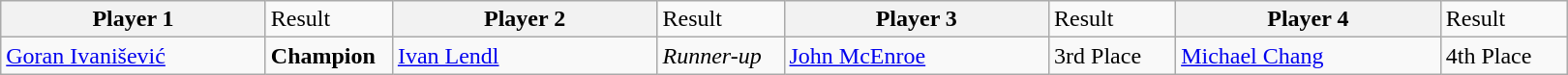<table class="wikitable">
<tr>
<th width=175>Player 1</th>
<td width=80>Result</td>
<th width=175>Player 2</th>
<td width=80>Result</td>
<th width=175>Player 3</th>
<td width=80>Result</td>
<th width=175>Player 4</th>
<td width=80>Result</td>
</tr>
<tr>
<td> <a href='#'>Goran Ivanišević</a></td>
<td><strong>Champion</strong></td>
<td> <a href='#'>Ivan Lendl</a></td>
<td><em>Runner-up</em></td>
<td> <a href='#'>John McEnroe</a></td>
<td>3rd Place</td>
<td> <a href='#'>Michael Chang</a></td>
<td>4th Place</td>
</tr>
</table>
